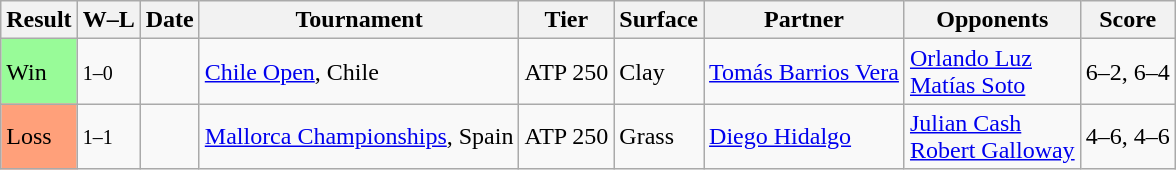<table class="sortable wikitable">
<tr>
<th>Result</th>
<th class="unsortable">W–L</th>
<th>Date</th>
<th>Tournament</th>
<th>Tier</th>
<th>Surface</th>
<th>Partner</th>
<th>Opponents</th>
<th class="unsortable">Score</th>
</tr>
<tr>
<td bgcolor=98fb98>Win</td>
<td><small>1–0</small></td>
<td><a href='#'></a></td>
<td><a href='#'>Chile Open</a>, Chile</td>
<td>ATP 250</td>
<td>Clay</td>
<td> <a href='#'>Tomás Barrios Vera</a></td>
<td> <a href='#'>Orlando Luz</a><br> <a href='#'>Matías Soto</a></td>
<td>6–2, 6–4</td>
</tr>
<tr>
<td bgcolor=ffa07a>Loss</td>
<td><small>1–1</small></td>
<td><a href='#'></a></td>
<td><a href='#'>Mallorca Championships</a>, Spain</td>
<td>ATP 250</td>
<td>Grass</td>
<td> <a href='#'>Diego Hidalgo</a></td>
<td> <a href='#'>Julian Cash</a> <br> <a href='#'>Robert Galloway</a></td>
<td>4–6, 4–6</td>
</tr>
</table>
